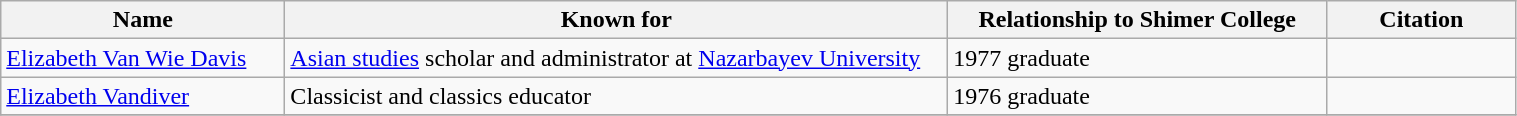<table class="wikitable" width=80%>
<tr>
<th width=15%>Name</th>
<th width = 35%>Known for</th>
<th width = 20%>Relationship to Shimer College</th>
<th width=10%>Citation</th>
</tr>
<tr>
<td><a href='#'>Elizabeth Van Wie Davis</a></td>
<td><a href='#'>Asian studies</a> scholar and administrator at <a href='#'>Nazarbayev University</a></td>
<td>1977 graduate</td>
<td></td>
</tr>
<tr>
<td><a href='#'>Elizabeth Vandiver</a></td>
<td>Classicist and classics educator</td>
<td>1976 graduate</td>
<td></td>
</tr>
<tr>
</tr>
</table>
